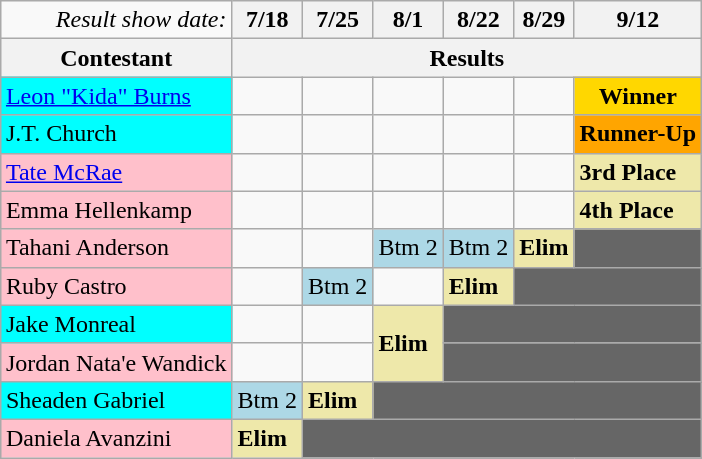<table class="wikitable" style="margin:1em auto;">
<tr>
<td align="right"><em>Result show date:</em></td>
<th>7/18</th>
<th>7/25</th>
<th>8/1</th>
<th>8/22</th>
<th>8/29</th>
<th>9/12</th>
</tr>
<tr>
<th>Contestant</th>
<th colspan="9" align="center">Results</th>
</tr>
<tr>
<td style="background:cyan;"><a href='#'>Leon "Kida" Burns</a></td>
<td></td>
<td></td>
<td></td>
<td></td>
<td></td>
<td style="background:gold;text-align:center;"><strong>Winner</strong></td>
</tr>
<tr>
<td style="background:cyan;">J.T. Church</td>
<td></td>
<td></td>
<td></td>
<td></td>
<td></td>
<td style="background:orange;text-align:center;"><strong>Runner-Up</strong></td>
</tr>
<tr>
<td style="background:pink;"><a href='#'>Tate McRae</a></td>
<td></td>
<td></td>
<td></td>
<td></td>
<td></td>
<td style="background:Palegoldenrod;"><strong>3rd Place</strong></td>
</tr>
<tr>
<td style="background:pink;">Emma Hellenkamp</td>
<td></td>
<td></td>
<td></td>
<td></td>
<td></td>
<td style="background:Palegoldenrod;"><strong>4th Place</strong></td>
</tr>
<tr>
<td style="background:pink;">Tahani Anderson</td>
<td></td>
<td></td>
<td style="background:lightblue;">Btm 2</td>
<td style="background:lightblue;">Btm 2</td>
<td style="background:Palegoldenrod;"><strong>Elim</strong></td>
<td style="background:#666;"></td>
</tr>
<tr>
<td style="background:pink;">Ruby Castro</td>
<td></td>
<td style="background:lightblue;">Btm 2</td>
<td></td>
<td style="background:Palegoldenrod;"><strong>Elim</strong></td>
<td colspan="2" style="background:#666;"></td>
</tr>
<tr>
<td style="background:cyan;">Jake Monreal</td>
<td></td>
<td></td>
<td rowspan="2" style="background:Palegoldenrod;"><strong>Elim</strong></td>
<td colspan="3" style="background:#666;"></td>
</tr>
<tr>
<td style="background:pink;">Jordan Nata'e Wandick</td>
<td></td>
<td></td>
<td colspan="3" style="background:#666;"></td>
</tr>
<tr>
<td style="background:cyan;">Sheaden Gabriel</td>
<td style="background:lightblue;">Btm 2</td>
<td style="background:Palegoldenrod;"><strong>Elim</strong></td>
<td colspan="4" style="background:#666;"></td>
</tr>
<tr>
<td style="background:pink;">Daniela Avanzini</td>
<td style="background:Palegoldenrod;"><strong>Elim</strong></td>
<td colspan="5" style="background:#666;"></td>
</tr>
</table>
